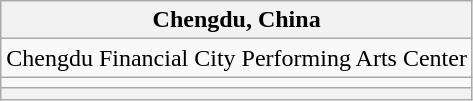<table class="wikitable" style="text-align:center;">
<tr>
<th colspan="2">Chengdu, China</th>
</tr>
<tr>
<td colspan="2">Chengdu Financial City Performing Arts Center</td>
</tr>
<tr>
<td></td>
</tr>
<tr>
<th colspan="2"></th>
</tr>
</table>
